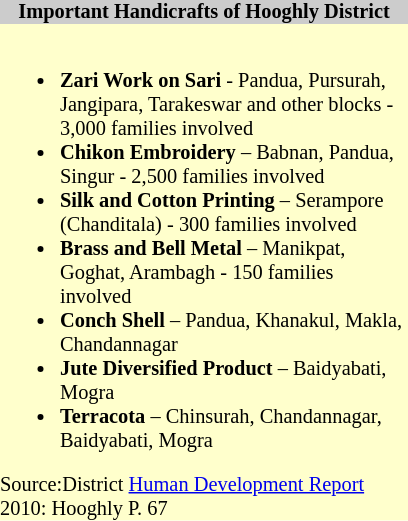<table class="toccolours" style="float: left; margin-right: 1em; font-size: 85%; background:#ffffcc; color:black; width:20em; max-width: 25%;" cellspacing="0" cellpadding="0">
<tr>
<th style="background-color:#cccccc;">Important Handicrafts of Hooghly District</th>
</tr>
<tr>
<td style="text-align: left;"><br><ul><li><strong>Zari Work on Sari</strong> - Pandua, Pursurah, Jangipara, Tarakeswar and other blocks - 3,000 families involved</li><li><strong>Chikon Embroidery</strong> – Babnan, Pandua, Singur - 2,500 families involved</li><li><strong>Silk and Cotton Printing</strong> – Serampore (Chanditala) - 300 families involved</li><li><strong>Brass and Bell Metal</strong> – Manikpat, Goghat, Arambagh - 150 families involved</li><li><strong>Conch Shell</strong> – Pandua, Khanakul, Makla, Chandannagar</li><li><strong>Jute Diversified Product</strong> – Baidyabati, Mogra</li><li><strong>Terracota</strong> – Chinsurah, Chandannagar, Baidyabati, Mogra</li></ul>Source:District <a href='#'>Human Development Report</a> 2010: Hooghly P. 67</td>
</tr>
</table>
